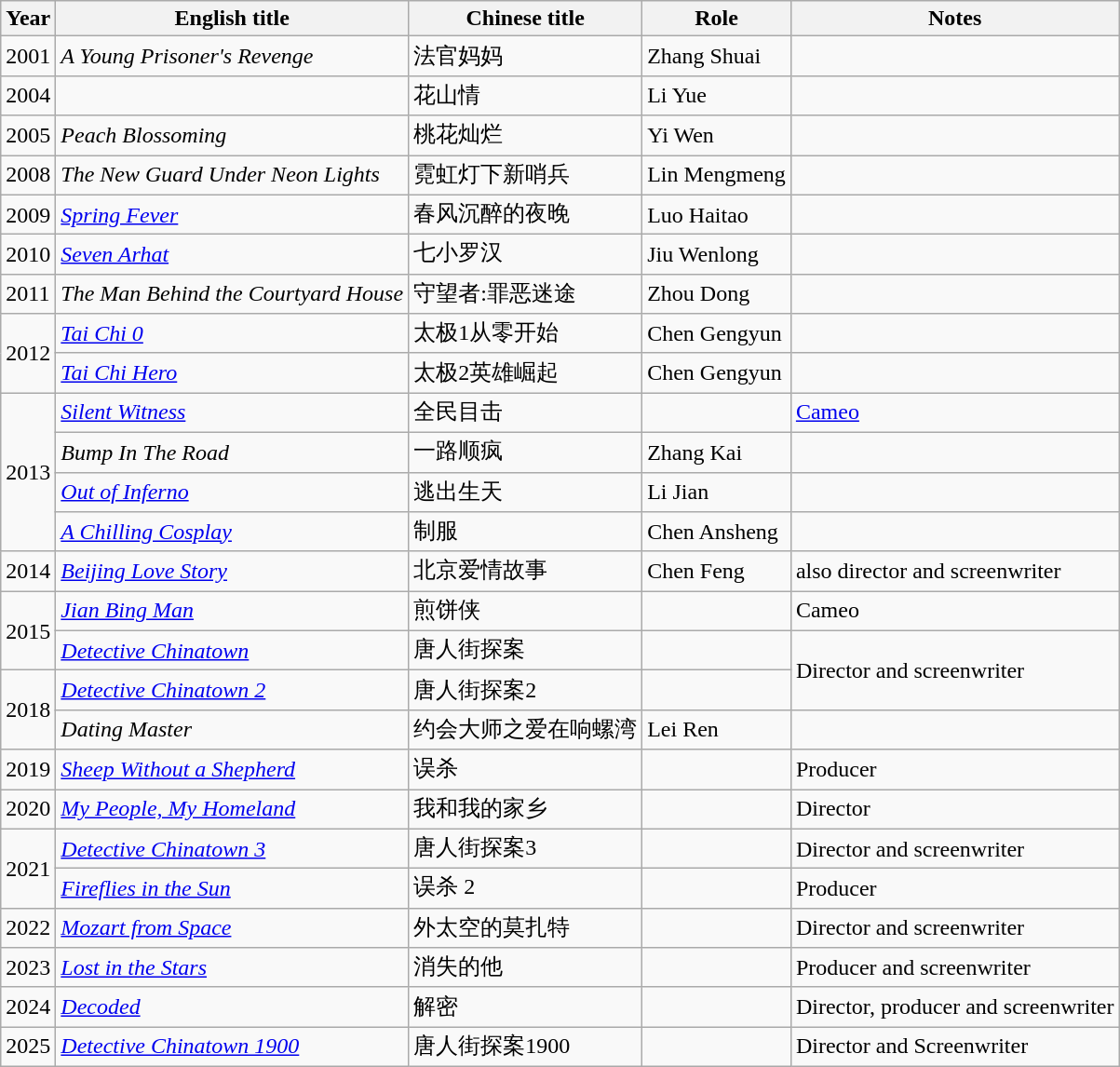<table class="wikitable sortable">
<tr>
<th>Year</th>
<th>English title</th>
<th>Chinese title</th>
<th>Role</th>
<th>Notes</th>
</tr>
<tr>
<td>2001</td>
<td><em>A Young Prisoner's Revenge</em></td>
<td>法官妈妈</td>
<td>Zhang Shuai</td>
<td></td>
</tr>
<tr>
<td>2004</td>
<td></td>
<td>花山情</td>
<td>Li Yue</td>
<td></td>
</tr>
<tr>
<td>2005</td>
<td><em>Peach Blossoming</em></td>
<td>桃花灿烂</td>
<td>Yi Wen</td>
<td></td>
</tr>
<tr>
<td>2008</td>
<td><em>The New Guard Under Neon Lights</em></td>
<td>霓虹灯下新哨兵</td>
<td>Lin Mengmeng</td>
<td></td>
</tr>
<tr>
<td>2009</td>
<td><em><a href='#'>Spring Fever</a></em></td>
<td>春风沉醉的夜晚</td>
<td>Luo Haitao</td>
<td></td>
</tr>
<tr>
<td>2010</td>
<td><em><a href='#'>Seven Arhat</a></em></td>
<td>七小罗汉</td>
<td>Jiu Wenlong</td>
<td></td>
</tr>
<tr>
<td>2011</td>
<td><em>The Man Behind the Courtyard House</em></td>
<td>守望者:罪恶迷途</td>
<td>Zhou Dong</td>
<td></td>
</tr>
<tr>
<td rowspan=2>2012</td>
<td><em><a href='#'>Tai Chi 0</a></em></td>
<td>太极1从零开始</td>
<td>Chen Gengyun</td>
<td></td>
</tr>
<tr>
<td><em><a href='#'>Tai Chi Hero</a></em></td>
<td>太极2英雄崛起</td>
<td>Chen Gengyun</td>
<td></td>
</tr>
<tr>
<td rowspan=4>2013</td>
<td><em><a href='#'>Silent Witness</a></em></td>
<td>全民目击</td>
<td></td>
<td><a href='#'>Cameo</a></td>
</tr>
<tr>
<td><em>Bump In The Road</em></td>
<td>一路顺疯</td>
<td>Zhang Kai</td>
<td></td>
</tr>
<tr>
<td><em><a href='#'>Out of Inferno</a></em></td>
<td>逃出生天</td>
<td>Li Jian</td>
<td></td>
</tr>
<tr>
<td><em><a href='#'>A Chilling Cosplay</a></em></td>
<td>制服</td>
<td>Chen Ansheng</td>
<td></td>
</tr>
<tr>
<td>2014</td>
<td><em><a href='#'>Beijing Love Story</a></em></td>
<td>北京爱情故事</td>
<td>Chen Feng</td>
<td>also director and screenwriter</td>
</tr>
<tr>
<td rowspan=2>2015</td>
<td><em><a href='#'>Jian Bing Man</a></em></td>
<td>煎饼侠</td>
<td></td>
<td>Cameo</td>
</tr>
<tr>
<td><em><a href='#'>Detective Chinatown</a></em></td>
<td>唐人街探案</td>
<td></td>
<td rowspan=2>Director and screenwriter</td>
</tr>
<tr>
<td rowspan=2>2018</td>
<td><em><a href='#'>Detective Chinatown 2</a></em></td>
<td>唐人街探案2</td>
<td></td>
</tr>
<tr>
<td><em>Dating Master</em></td>
<td>约会大师之爱在响螺湾</td>
<td>Lei Ren</td>
<td></td>
</tr>
<tr>
<td>2019</td>
<td><em><a href='#'>Sheep Without a Shepherd</a></em></td>
<td>误杀</td>
<td></td>
<td>Producer</td>
</tr>
<tr>
<td>2020</td>
<td><em><a href='#'>My People, My Homeland</a></em></td>
<td>我和我的家乡</td>
<td></td>
<td>Director</td>
</tr>
<tr>
<td rowspan="2">2021</td>
<td><em><a href='#'>Detective Chinatown 3</a></em></td>
<td>唐人街探案3</td>
<td></td>
<td>Director and screenwriter</td>
</tr>
<tr>
<td><em><a href='#'>Fireflies in the Sun</a></em></td>
<td>误杀 2</td>
<td></td>
<td>Producer</td>
</tr>
<tr>
<td>2022</td>
<td><em><a href='#'>Mozart from Space</a></em></td>
<td>外太空的莫扎特</td>
<td></td>
<td>Director and screenwriter</td>
</tr>
<tr>
<td>2023</td>
<td><em><a href='#'>Lost in the Stars</a></em></td>
<td>消失的他</td>
<td></td>
<td>Producer and screenwriter</td>
</tr>
<tr>
<td>2024</td>
<td><em><a href='#'>Decoded</a></em></td>
<td>解密</td>
<td></td>
<td>Director, producer and screenwriter</td>
</tr>
<tr>
<td>2025</td>
<td><em><a href='#'>Detective Chinatown 1900</a></em></td>
<td>唐人街探案1900</td>
<td></td>
<td>Director and Screenwriter</td>
</tr>
</table>
